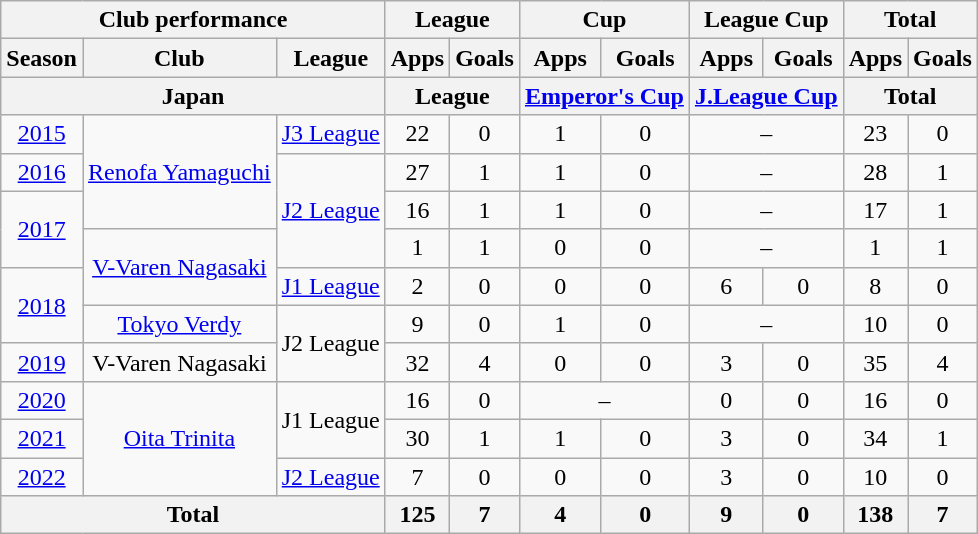<table class="wikitable" style="text-align:center;">
<tr>
<th colspan=3>Club performance</th>
<th colspan=2>League</th>
<th colspan=2>Cup</th>
<th colspan=2>League Cup</th>
<th colspan=2>Total</th>
</tr>
<tr>
<th>Season</th>
<th>Club</th>
<th>League</th>
<th>Apps</th>
<th>Goals</th>
<th>Apps</th>
<th>Goals</th>
<th>Apps</th>
<th>Goals</th>
<th>Apps</th>
<th>Goals</th>
</tr>
<tr>
<th colspan=3>Japan</th>
<th colspan=2>League</th>
<th colspan=2><a href='#'>Emperor's Cup</a></th>
<th colspan=2><a href='#'>J.League Cup</a></th>
<th colspan=2>Total</th>
</tr>
<tr>
<td><a href='#'>2015</a></td>
<td rowspan=3><a href='#'>Renofa Yamaguchi</a></td>
<td><a href='#'>J3 League</a></td>
<td>22</td>
<td>0</td>
<td>1</td>
<td>0</td>
<td colspan=2>–</td>
<td>23</td>
<td>0</td>
</tr>
<tr>
<td><a href='#'>2016</a></td>
<td rowspan=3><a href='#'>J2 League</a></td>
<td>27</td>
<td>1</td>
<td>1</td>
<td>0</td>
<td colspan=2>–</td>
<td>28</td>
<td>1</td>
</tr>
<tr>
<td rowspan="2"><a href='#'>2017</a></td>
<td>16</td>
<td>1</td>
<td>1</td>
<td>0</td>
<td colspan=2>–</td>
<td>17</td>
<td>1</td>
</tr>
<tr>
<td rowspan="2"><a href='#'>V-Varen Nagasaki</a></td>
<td>1</td>
<td>1</td>
<td>0</td>
<td>0</td>
<td colspan=2>–</td>
<td>1</td>
<td>1</td>
</tr>
<tr>
<td rowspan="2"><a href='#'>2018</a></td>
<td><a href='#'>J1 League</a></td>
<td>2</td>
<td>0</td>
<td>0</td>
<td>0</td>
<td>6</td>
<td>0</td>
<td>8</td>
<td>0</td>
</tr>
<tr>
<td><a href='#'>Tokyo Verdy</a></td>
<td rowspan=2>J2 League</td>
<td>9</td>
<td>0</td>
<td>1</td>
<td>0</td>
<td colspan=2>–</td>
<td>10</td>
<td>0</td>
</tr>
<tr>
<td><a href='#'>2019</a></td>
<td>V-Varen Nagasaki</td>
<td>32</td>
<td>4</td>
<td>0</td>
<td>0</td>
<td>3</td>
<td>0</td>
<td>35</td>
<td>4</td>
</tr>
<tr>
<td><a href='#'>2020</a></td>
<td rowspan="3"><a href='#'>Oita Trinita</a></td>
<td rowspan="2">J1 League</td>
<td>16</td>
<td>0</td>
<td colspan="2">–</td>
<td>0</td>
<td>0</td>
<td>16</td>
<td>0</td>
</tr>
<tr>
<td><a href='#'>2021</a></td>
<td>30</td>
<td>1</td>
<td>1</td>
<td>0</td>
<td>3</td>
<td>0</td>
<td>34</td>
<td>1</td>
</tr>
<tr>
<td><a href='#'>2022</a></td>
<td><a href='#'>J2 League</a></td>
<td>7</td>
<td>0</td>
<td>0</td>
<td>0</td>
<td>3</td>
<td>0</td>
<td>10</td>
<td>0</td>
</tr>
<tr>
<th colspan=3>Total</th>
<th>125</th>
<th>7</th>
<th>4</th>
<th>0</th>
<th>9</th>
<th>0</th>
<th>138</th>
<th>7</th>
</tr>
</table>
